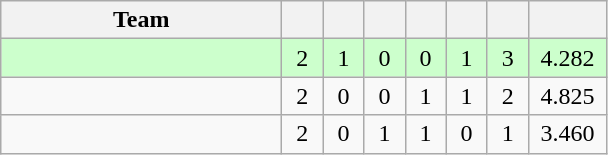<table class="wikitable" style="text-align:center">
<tr>
<th width=180>Team</th>
<th width=20></th>
<th width=20></th>
<th width=20></th>
<th width=20></th>
<th width=20></th>
<th width=20></th>
<th width=45></th>
</tr>
<tr style="background:#cfc">
<td align="left"></td>
<td>2</td>
<td>1</td>
<td>0</td>
<td>0</td>
<td>1</td>
<td>3</td>
<td>4.282</td>
</tr>
<tr>
<td align="left"></td>
<td>2</td>
<td>0</td>
<td>0</td>
<td>1</td>
<td>1</td>
<td>2</td>
<td>4.825</td>
</tr>
<tr>
<td align="left"></td>
<td>2</td>
<td>0</td>
<td>1</td>
<td>1</td>
<td>0</td>
<td>1</td>
<td>3.460</td>
</tr>
</table>
